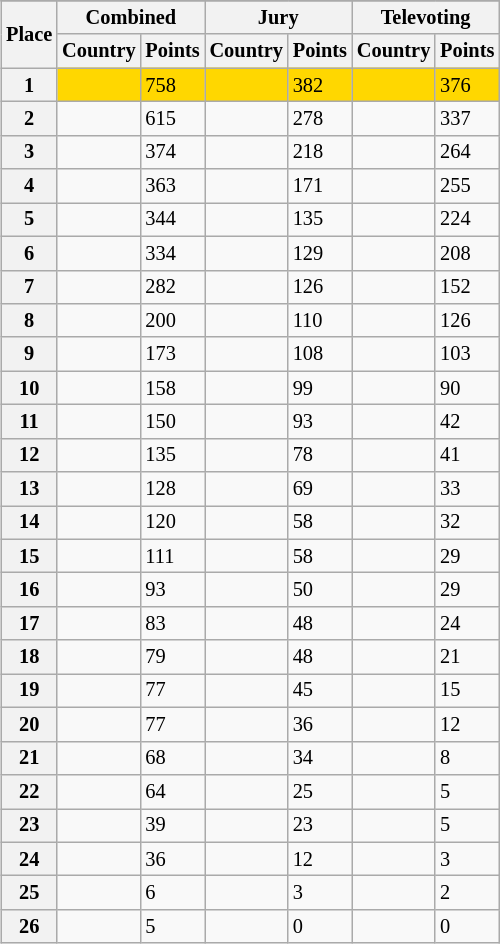<table class="wikitable collapsible plainrowheaders" style="float:right; margin:10px; font-size:85%;">
<tr>
</tr>
<tr>
<th scope="col" rowspan="2">Place</th>
<th scope="col" colspan="2">Combined</th>
<th scope="col" colspan="2">Jury</th>
<th scope="col" colspan="2">Televoting</th>
</tr>
<tr>
<th scope="col">Country</th>
<th scope="col">Points</th>
<th scope="col">Country</th>
<th scope="col">Points</th>
<th scope="col">Country</th>
<th scope="col">Points</th>
</tr>
<tr>
<th scope="row" style="text-align:center">1</th>
<td style="background:gold;"></td>
<td style="background:gold;">758</td>
<td style="background:gold;"></td>
<td style="background:gold;">382</td>
<td style="background:gold;"></td>
<td style="background:gold;">376</td>
</tr>
<tr>
<th scope="row" style="text-align:center">2</th>
<td></td>
<td>615</td>
<td></td>
<td>278</td>
<td></td>
<td>337</td>
</tr>
<tr>
<th scope="row" style="text-align:center">3</th>
<td></td>
<td>374</td>
<td></td>
<td>218</td>
<td></td>
<td>264</td>
</tr>
<tr>
<th scope="row" style="text-align:center">4</th>
<td></td>
<td>363</td>
<td></td>
<td>171</td>
<td></td>
<td>255</td>
</tr>
<tr>
<th scope="row" style="text-align:center">5</th>
<td></td>
<td>344</td>
<td></td>
<td>135</td>
<td></td>
<td>224</td>
</tr>
<tr>
<th scope="row" style="text-align:center">6</th>
<td></td>
<td>334</td>
<td></td>
<td>129</td>
<td></td>
<td>208</td>
</tr>
<tr>
<th scope="row" style="text-align:center">7</th>
<td></td>
<td>282</td>
<td></td>
<td>126</td>
<td></td>
<td>152</td>
</tr>
<tr>
<th scope="row" style="text-align:center">8</th>
<td></td>
<td>200</td>
<td></td>
<td>110</td>
<td></td>
<td>126</td>
</tr>
<tr>
<th scope="row" style="text-align:center">9</th>
<td></td>
<td>173</td>
<td></td>
<td>108</td>
<td></td>
<td>103</td>
</tr>
<tr>
<th scope="row" style="text-align:center">10</th>
<td></td>
<td>158</td>
<td></td>
<td>99</td>
<td></td>
<td>90</td>
</tr>
<tr>
<th scope="row" style="text-align:center">11</th>
<td></td>
<td>150</td>
<td></td>
<td>93</td>
<td></td>
<td>42</td>
</tr>
<tr>
<th scope="row" style="text-align:center">12</th>
<td></td>
<td>135</td>
<td></td>
<td>78</td>
<td></td>
<td>41</td>
</tr>
<tr>
<th scope="row" style="text-align:center">13</th>
<td></td>
<td>128</td>
<td></td>
<td>69</td>
<td></td>
<td>33</td>
</tr>
<tr>
<th scope="row" style="text-align:center">14</th>
<td></td>
<td>120</td>
<td></td>
<td>58</td>
<td></td>
<td>32</td>
</tr>
<tr>
<th scope="row" style="text-align:center">15</th>
<td></td>
<td>111</td>
<td></td>
<td>58</td>
<td></td>
<td>29</td>
</tr>
<tr>
<th scope="row" style="text-align:center">16</th>
<td></td>
<td>93</td>
<td></td>
<td>50</td>
<td></td>
<td>29</td>
</tr>
<tr>
<th scope="row" style="text-align:center">17</th>
<td></td>
<td>83</td>
<td></td>
<td>48</td>
<td></td>
<td>24</td>
</tr>
<tr>
<th scope="row" style="text-align:center">18</th>
<td></td>
<td>79</td>
<td></td>
<td>48</td>
<td></td>
<td>21</td>
</tr>
<tr>
<th scope="row" style="text-align:center">19</th>
<td></td>
<td>77</td>
<td></td>
<td>45</td>
<td></td>
<td>15</td>
</tr>
<tr>
<th scope="row" style="text-align:center">20</th>
<td></td>
<td>77</td>
<td></td>
<td>36</td>
<td></td>
<td>12</td>
</tr>
<tr>
<th scope="row" style="text-align:center">21</th>
<td></td>
<td>68</td>
<td></td>
<td>34</td>
<td></td>
<td>8</td>
</tr>
<tr>
<th scope="row" style="text-align:center">22</th>
<td></td>
<td>64</td>
<td></td>
<td>25</td>
<td></td>
<td>5</td>
</tr>
<tr>
<th scope="row" style="text-align:center">23</th>
<td></td>
<td>39</td>
<td></td>
<td>23</td>
<td></td>
<td>5</td>
</tr>
<tr>
<th scope="row" style="text-align:center">24</th>
<td></td>
<td>36</td>
<td></td>
<td>12</td>
<td></td>
<td>3</td>
</tr>
<tr>
<th scope="row" style="text-align:center">25</th>
<td></td>
<td>6</td>
<td></td>
<td>3</td>
<td></td>
<td>2</td>
</tr>
<tr>
<th scope="row" style="text-align:center">26</th>
<td></td>
<td>5</td>
<td></td>
<td>0</td>
<td></td>
<td>0</td>
</tr>
</table>
